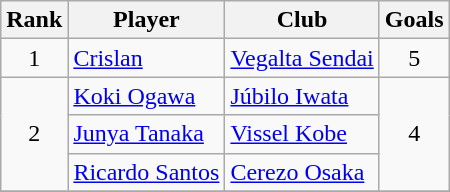<table class="wikitable" style="text-align:central">
<tr>
<th>Rank</th>
<th>Player</th>
<th>Club</th>
<th>Goals</th>
</tr>
<tr>
<td rowspan=1 style="text-align:center;">1</td>
<td> <a href='#'>Crislan</a></td>
<td><a href='#'>Vegalta Sendai</a></td>
<td rowspan=1 style="text-align:center;">5</td>
</tr>
<tr>
<td rowspan=3 style="text-align:center;">2</td>
<td> <a href='#'>Koki Ogawa</a></td>
<td><a href='#'>Júbilo Iwata</a></td>
<td rowspan=3 style="text-align:center;">4</td>
</tr>
<tr>
<td> <a href='#'>Junya Tanaka</a></td>
<td><a href='#'>Vissel Kobe</a></td>
</tr>
<tr>
<td> <a href='#'>Ricardo Santos</a></td>
<td><a href='#'>Cerezo Osaka</a></td>
</tr>
<tr>
</tr>
</table>
